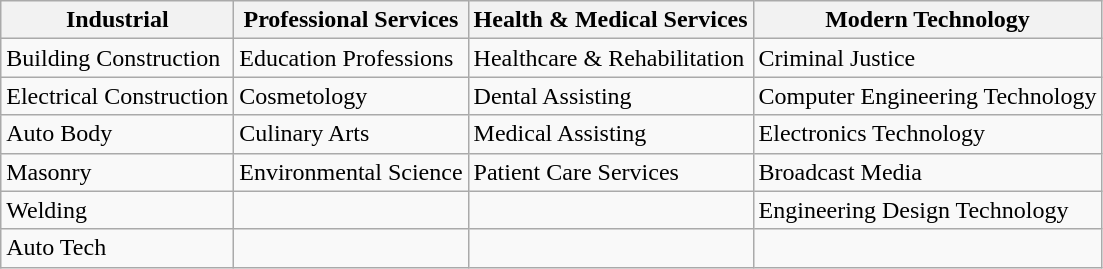<table class="wikitable" border="1">
<tr>
<th>Industrial</th>
<th>Professional Services</th>
<th>Health & Medical Services</th>
<th>Modern Technology</th>
</tr>
<tr>
<td>Building Construction</td>
<td>Education Professions</td>
<td>Healthcare & Rehabilitation</td>
<td>Criminal Justice</td>
</tr>
<tr>
<td>Electrical Construction</td>
<td>Cosmetology</td>
<td>Dental Assisting</td>
<td>Computer Engineering Technology</td>
</tr>
<tr>
<td>Auto Body</td>
<td>Culinary Arts</td>
<td>Medical Assisting</td>
<td>Electronics Technology</td>
</tr>
<tr>
<td>Masonry</td>
<td>Environmental Science</td>
<td>Patient Care Services</td>
<td>Broadcast Media</td>
</tr>
<tr>
<td>Welding</td>
<td></td>
<td></td>
<td>Engineering Design Technology</td>
</tr>
<tr>
<td>Auto Tech</td>
<td></td>
<td></td>
<td></td>
</tr>
</table>
